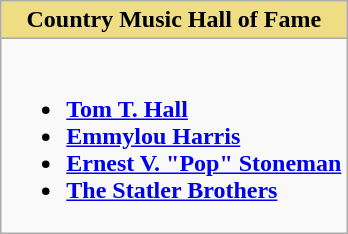<table class="wikitable">
<tr>
<th style="background:#EEDD82; width=50%">Country Music Hall of Fame</th>
</tr>
<tr>
<td valign="top"><br><ul><li><strong><a href='#'>Tom T. Hall</a></strong></li><li><strong><a href='#'>Emmylou Harris</a></strong></li><li><strong><a href='#'>Ernest V. "Pop" Stoneman</a></strong></li><li><strong><a href='#'>The Statler Brothers</a></strong></li></ul></td>
</tr>
</table>
